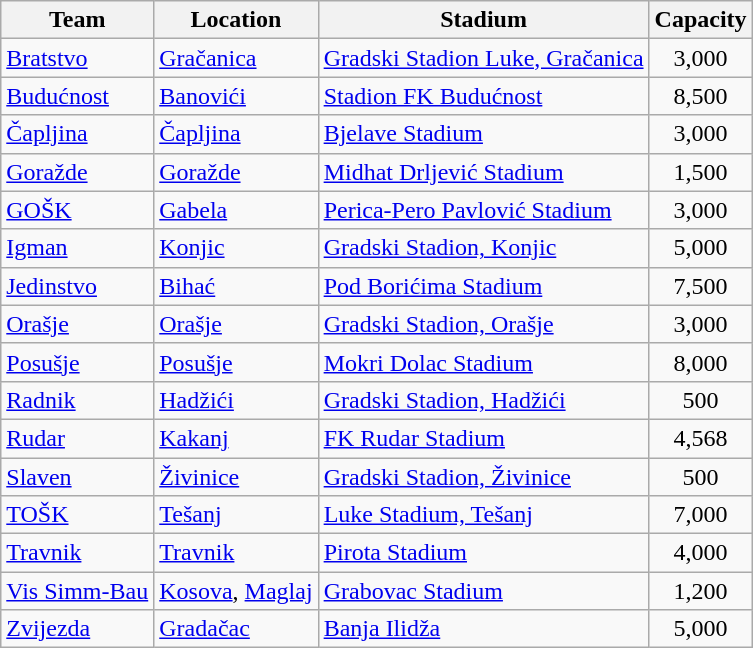<table class="wikitable sortable">
<tr>
<th>Team</th>
<th>Location</th>
<th>Stadium</th>
<th>Capacity</th>
</tr>
<tr>
<td><a href='#'>Bratstvo</a></td>
<td><a href='#'>Gračanica</a></td>
<td><a href='#'>Gradski Stadion Luke, Gračanica</a></td>
<td align="center">3,000</td>
</tr>
<tr>
<td><a href='#'>Budućnost</a></td>
<td><a href='#'>Banovići</a></td>
<td><a href='#'>Stadion FK Budućnost</a></td>
<td align="center">8,500</td>
</tr>
<tr>
<td><a href='#'>Čapljina</a></td>
<td><a href='#'>Čapljina</a></td>
<td><a href='#'>Bjelave Stadium</a></td>
<td align="center">3,000</td>
</tr>
<tr>
<td><a href='#'>Goražde</a></td>
<td><a href='#'>Goražde</a></td>
<td><a href='#'>Midhat Drljević Stadium</a></td>
<td align="center">1,500</td>
</tr>
<tr>
<td><a href='#'>GOŠK</a></td>
<td><a href='#'>Gabela</a></td>
<td><a href='#'>Perica-Pero Pavlović Stadium</a></td>
<td align="center">3,000</td>
</tr>
<tr>
<td><a href='#'>Igman</a></td>
<td><a href='#'>Konjic</a></td>
<td><a href='#'>Gradski Stadion, Konjic</a></td>
<td align="center">5,000</td>
</tr>
<tr>
<td><a href='#'>Jedinstvo</a></td>
<td><a href='#'>Bihać</a></td>
<td><a href='#'>Pod Borićima Stadium</a></td>
<td align="center">7,500</td>
</tr>
<tr>
<td><a href='#'>Orašje</a></td>
<td><a href='#'>Orašje</a></td>
<td><a href='#'>Gradski Stadion, Orašje</a></td>
<td align="center">3,000</td>
</tr>
<tr>
<td><a href='#'>Posušje</a></td>
<td><a href='#'>Posušje</a></td>
<td><a href='#'>Mokri Dolac Stadium</a></td>
<td align="center">8,000</td>
</tr>
<tr>
<td><a href='#'>Radnik</a></td>
<td><a href='#'>Hadžići</a></td>
<td><a href='#'>Gradski Stadion, Hadžići</a></td>
<td align="center">500</td>
</tr>
<tr>
<td><a href='#'>Rudar</a></td>
<td><a href='#'>Kakanj</a></td>
<td><a href='#'>FK Rudar Stadium</a><br></td>
<td align="center">4,568</td>
</tr>
<tr>
<td><a href='#'>Slaven</a></td>
<td><a href='#'>Živinice</a></td>
<td><a href='#'>Gradski Stadion, Živinice</a></td>
<td align="center">500</td>
</tr>
<tr>
<td><a href='#'>TOŠK</a></td>
<td><a href='#'>Tešanj</a></td>
<td><a href='#'>Luke Stadium, Tešanj</a></td>
<td align="center">7,000</td>
</tr>
<tr>
<td><a href='#'>Travnik</a></td>
<td><a href='#'>Travnik</a></td>
<td><a href='#'>Pirota Stadium</a></td>
<td align="center">4,000</td>
</tr>
<tr>
<td><a href='#'>Vis Simm-Bau</a></td>
<td><a href='#'>Kosova</a>, <a href='#'>Maglaj</a></td>
<td><a href='#'>Grabovac Stadium</a></td>
<td align="center">1,200</td>
</tr>
<tr>
<td><a href='#'>Zvijezda</a></td>
<td><a href='#'>Gradačac</a></td>
<td><a href='#'>Banja Ilidža</a></td>
<td align="center">5,000</td>
</tr>
</table>
